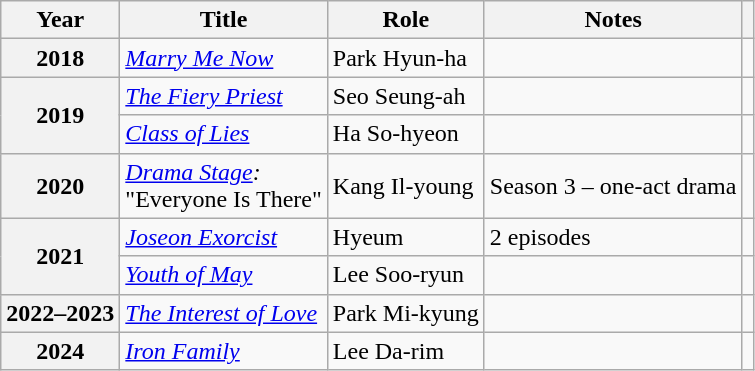<table class="wikitable plainrowheaders sortable">
<tr>
<th scope="col">Year</th>
<th scope="col">Title</th>
<th scope="col">Role</th>
<th scope="col">Notes</th>
<th scope="col" class="unsortable"></th>
</tr>
<tr>
<th scope="row">2018</th>
<td><em><a href='#'>Marry Me Now</a></em></td>
<td>Park Hyun-ha</td>
<td></td>
<td style="text-align:center"></td>
</tr>
<tr>
<th scope="row" rowspan="2">2019</th>
<td><em><a href='#'>The Fiery Priest</a></em></td>
<td>Seo Seung-ah</td>
<td></td>
<td style="text-align:center"></td>
</tr>
<tr>
<td><em><a href='#'>Class of Lies</a></em></td>
<td>Ha So-hyeon</td>
<td></td>
<td style="text-align:center"></td>
</tr>
<tr>
<th scope="row">2020</th>
<td><em><a href='#'>Drama Stage</a>:</em><br>"Everyone Is There"</td>
<td>Kang Il-young</td>
<td>Season 3 – one-act drama</td>
<td style="text-align:center"></td>
</tr>
<tr>
<th scope="row"rowspan="2">2021</th>
<td><em><a href='#'>Joseon Exorcist</a></em></td>
<td>Hyeum</td>
<td>2 episodes</td>
<td style="text-align:center"></td>
</tr>
<tr>
<td><em><a href='#'>Youth of May</a></em></td>
<td>Lee Soo-ryun</td>
<td></td>
<td style="text-align:center"></td>
</tr>
<tr>
<th scope="row">2022–2023</th>
<td><em><a href='#'>The Interest of Love</a></em></td>
<td>Park Mi-kyung</td>
<td></td>
<td style="text-align:center"></td>
</tr>
<tr>
<th scope="row">2024</th>
<td><em><a href='#'>Iron Family</a></em></td>
<td>Lee Da-rim</td>
<td></td>
<td style="text-align:center"></td>
</tr>
</table>
